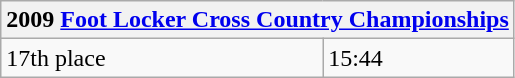<table class="wikitable sortable">
<tr>
<th colspan="7">2009 <a href='#'>Foot Locker Cross Country Championships</a></th>
</tr>
<tr>
<td Rowspan=4>17th place</td>
<td Rowspan=3>15:44</td>
</tr>
</table>
